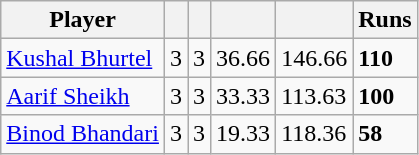<table class="wikitable">
<tr>
<th>Player</th>
<th></th>
<th></th>
<th></th>
<th></th>
<th>Runs</th>
</tr>
<tr>
<td><a href='#'>Kushal Bhurtel</a></td>
<td>3</td>
<td>3</td>
<td>36.66</td>
<td>146.66</td>
<td><strong>110</strong></td>
</tr>
<tr>
<td><a href='#'>Aarif Sheikh</a></td>
<td>3</td>
<td>3</td>
<td>33.33</td>
<td>113.63</td>
<td><strong>100</strong></td>
</tr>
<tr>
<td><a href='#'>Binod Bhandari</a></td>
<td>3</td>
<td>3</td>
<td>19.33</td>
<td>118.36</td>
<td><strong>58</strong></td>
</tr>
</table>
